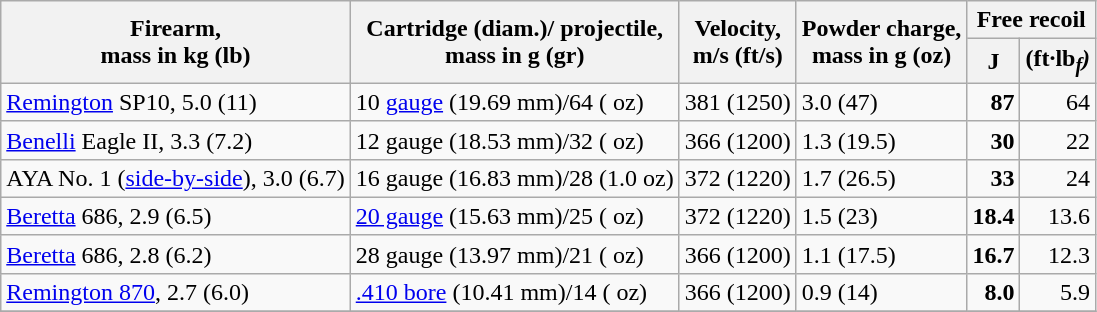<table class="wikitable sortable">
<tr>
<th rowspan="2">Firearm,<br>mass in kg (lb)</th>
<th rowspan="2">Cartridge (diam.)/ projectile,<br>mass in g (gr)</th>
<th rowspan="2">Velocity,<br>m/s (ft/s)</th>
<th rowspan="2">Powder charge,<br>mass in g (oz)</th>
<th colspan="2">Free recoil</th>
</tr>
<tr>
<th>J</th>
<th>(ft·lb<em><sub>f</sub>)</em></th>
</tr>
<tr>
<td><a href='#'>Remington</a> SP10, 5.0 (11)</td>
<td>10 <a href='#'>gauge</a> (19.69 mm)/64 ( oz)</td>
<td>381 (1250)</td>
<td>3.0 (47)</td>
<td align=right><strong>87</strong></td>
<td align=right>64</td>
</tr>
<tr>
<td><a href='#'>Benelli</a> Eagle II, 3.3 (7.2)</td>
<td>12 gauge (18.53 mm)/32 ( oz)</td>
<td>366 (1200)</td>
<td>1.3 (19.5)</td>
<td align=right><strong>30</strong></td>
<td align=right>22</td>
</tr>
<tr>
<td>AYA No. 1 (<a href='#'>side-by-side</a>), 3.0 (6.7)</td>
<td>16 gauge (16.83 mm)/28 (1.0 oz)</td>
<td>372 (1220)</td>
<td>1.7 (26.5)</td>
<td align=right><strong>33</strong></td>
<td align=right>24</td>
</tr>
<tr>
<td><a href='#'>Beretta</a> 686, 2.9 (6.5)</td>
<td><a href='#'>20 gauge</a> (15.63 mm)/25 ( oz)</td>
<td>372 (1220)</td>
<td>1.5 (23)</td>
<td align=right><strong>18.4</strong></td>
<td align=right>13.6</td>
</tr>
<tr>
<td><a href='#'>Beretta</a> 686, 2.8 (6.2)</td>
<td>28 gauge (13.97 mm)/21 ( oz)</td>
<td>366 (1200)</td>
<td>1.1 (17.5)</td>
<td align=right><strong>16.7</strong></td>
<td align=right>12.3</td>
</tr>
<tr>
<td><a href='#'>Remington 870</a>, 2.7 (6.0)</td>
<td><a href='#'>.410 bore</a> (10.41 mm)/14 ( oz)</td>
<td>366 (1200)</td>
<td>0.9 (14)</td>
<td align=right><strong>8.0</strong></td>
<td align=right>5.9</td>
</tr>
<tr>
</tr>
</table>
